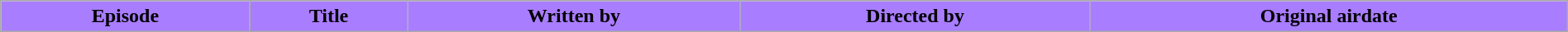<table class="wikitable plainrowheaders" style="width:100%;">
<tr style="color:#000000">
<th style="background:#A97DFF;">Episode</th>
<th style="background:#A97DFF;">Title</th>
<th style="background:#A97DFF;">Written by</th>
<th style="background:#A97DFF;">Directed by</th>
<th style="background:#A97DFF;">Original airdate<br>





</th>
</tr>
</table>
